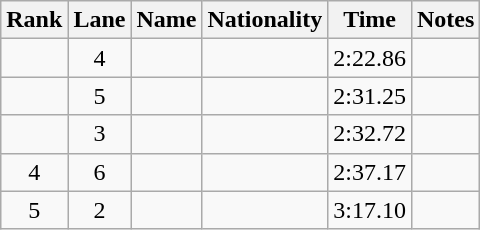<table class="wikitable sortable" style="text-align:center">
<tr>
<th>Rank</th>
<th>Lane</th>
<th>Name</th>
<th>Nationality</th>
<th>Time</th>
<th>Notes</th>
</tr>
<tr>
<td></td>
<td>4</td>
<td align=left></td>
<td align=left></td>
<td>2:22.86</td>
<td></td>
</tr>
<tr>
<td></td>
<td>5</td>
<td align=left></td>
<td align=left></td>
<td>2:31.25</td>
<td></td>
</tr>
<tr>
<td></td>
<td>3</td>
<td align=left></td>
<td align=left></td>
<td>2:32.72</td>
<td></td>
</tr>
<tr>
<td>4</td>
<td>6</td>
<td align=left></td>
<td align=left></td>
<td>2:37.17</td>
<td></td>
</tr>
<tr>
<td>5</td>
<td>2</td>
<td align=left></td>
<td align=left></td>
<td>3:17.10</td>
<td></td>
</tr>
</table>
